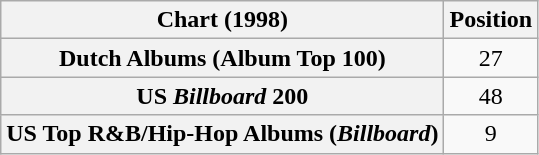<table class="wikitable sortable plainrowheaders" style="text-align:center">
<tr>
<th scope="col">Chart (1998)</th>
<th scope="col">Position</th>
</tr>
<tr>
<th scope="row">Dutch Albums (Album Top 100)</th>
<td>27</td>
</tr>
<tr>
<th scope="row">US <em>Billboard</em> 200</th>
<td>48</td>
</tr>
<tr>
<th scope="row">US Top R&B/Hip-Hop Albums (<em>Billboard</em>)</th>
<td>9</td>
</tr>
</table>
